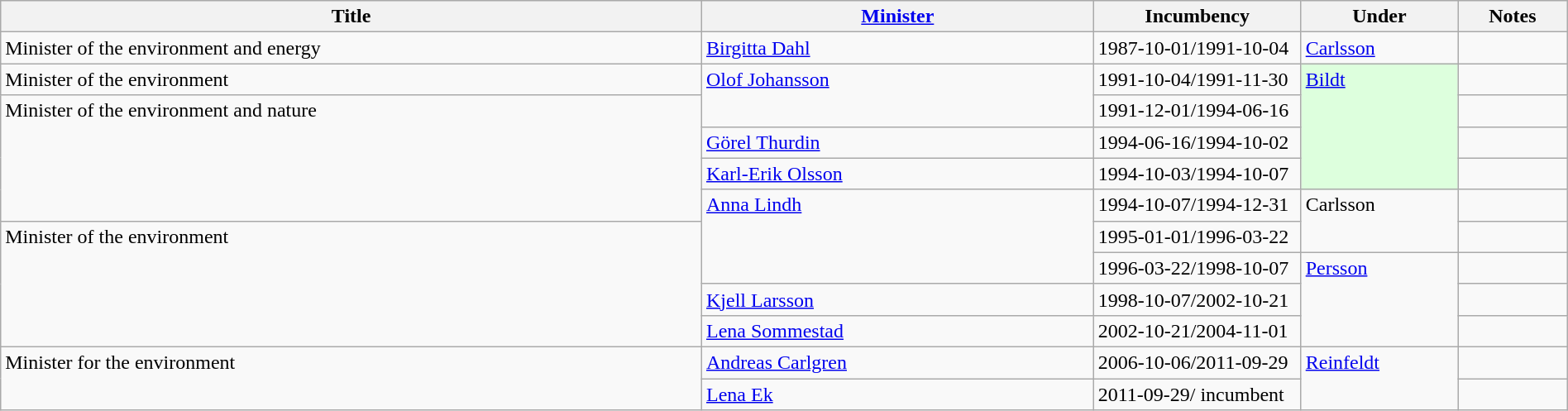<table class="wikitable" style="width:100%;">
<tr>
<th>Title</th>
<th style="width:25%;"><a href='#'>Minister</a></th>
<th style="width:160px;">Incumbency</th>
<th style="width:10%;">Under</th>
<th style="width:7%;">Notes</th>
</tr>
<tr>
<td>Minister of the environment and energy</td>
<td><a href='#'>Birgitta Dahl</a></td>
<td>1987-10-01/1991-10-04</td>
<td><a href='#'>Carlsson</a></td>
<td></td>
</tr>
<tr>
<td>Minister of the environment</td>
<td rowspan="2" style="vertical-align:top;"><a href='#'>Olof Johansson</a></td>
<td>1991-10-04/1991-11-30</td>
<td rowspan="4"  style="vertical-align:top; background:#dfd;"><a href='#'>Bildt</a></td>
<td></td>
</tr>
<tr>
<td rowspan="4" style="vertical-align:top;">Minister of the environment and nature</td>
<td>1991-12-01/1994-06-16</td>
<td></td>
</tr>
<tr>
<td><a href='#'>Görel Thurdin</a></td>
<td>1994-06-16/1994-10-02</td>
<td></td>
</tr>
<tr>
<td><a href='#'>Karl-Erik Olsson</a></td>
<td>1994-10-03/1994-10-07</td>
<td></td>
</tr>
<tr>
<td rowspan="3" style="vertical-align:top;"><a href='#'>Anna Lindh</a></td>
<td>1994-10-07/1994-12-31</td>
<td rowspan="2" style="vertical-align:top;">Carlsson</td>
<td></td>
</tr>
<tr>
<td rowspan="4" style="vertical-align:top;">Minister of the environment</td>
<td>1995-01-01/1996-03-22</td>
<td></td>
</tr>
<tr>
<td>1996-03-22/1998-10-07</td>
<td rowspan="3" style="vertical-align:top;"><a href='#'>Persson</a></td>
<td></td>
</tr>
<tr>
<td><a href='#'>Kjell Larsson</a></td>
<td>1998-10-07/2002-10-21</td>
<td></td>
</tr>
<tr>
<td><a href='#'>Lena Sommestad</a></td>
<td>2002-10-21/2004-11-01</td>
<td></td>
</tr>
<tr>
<td rowspan="2" style="vertical-align:top;">Minister for the environment</td>
<td><a href='#'>Andreas Carlgren</a></td>
<td>2006-10-06/2011-09-29</td>
<td rowspan="2" style="vertical-align:top;"><a href='#'>Reinfeldt</a></td>
<td></td>
</tr>
<tr>
<td><a href='#'>Lena Ek</a></td>
<td>2011-09-29/ incumbent</td>
<td></td>
</tr>
</table>
